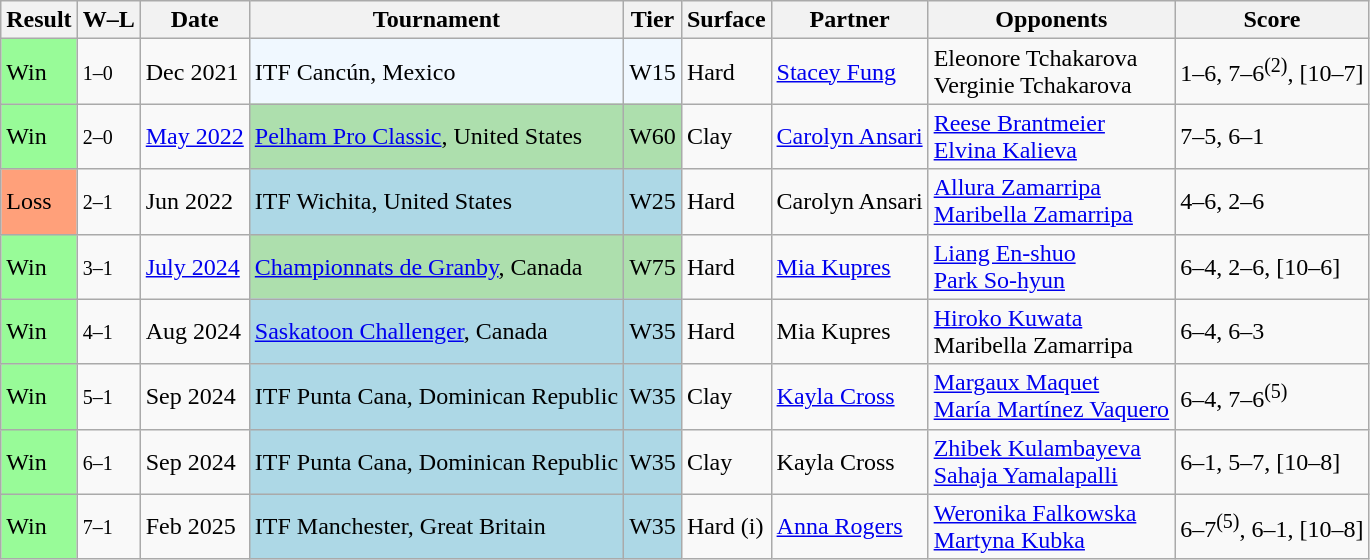<table class="sortable wikitable">
<tr>
<th>Result</th>
<th class="unsortable">W–L</th>
<th>Date</th>
<th>Tournament</th>
<th>Tier</th>
<th>Surface</th>
<th>Partner</th>
<th>Opponents</th>
<th class="unsortable">Score</th>
</tr>
<tr>
<td bgcolor="98FB98">Win</td>
<td><small>1–0</small></td>
<td>Dec 2021</td>
<td style="background:#f0f8ff;">ITF Cancún, Mexico</td>
<td style="background:#f0f8ff;">W15</td>
<td>Hard</td>
<td> <a href='#'>Stacey Fung</a></td>
<td> Eleonore Tchakarova <br>  Verginie Tchakarova</td>
<td>1–6, 7–6<sup>(2)</sup>, [10–7]</td>
</tr>
<tr>
<td bgcolor="98FB98">Win</td>
<td><small>2–0</small></td>
<td><a href='#'>May 2022</a></td>
<td style="background:#addfad;"><a href='#'>Pelham Pro Classic</a>, United States</td>
<td style="background:#addfad;">W60</td>
<td>Clay</td>
<td> <a href='#'>Carolyn Ansari</a></td>
<td> <a href='#'>Reese Brantmeier</a> <br>  <a href='#'>Elvina Kalieva</a></td>
<td>7–5, 6–1</td>
</tr>
<tr>
<td bgcolor=ffa07a>Loss</td>
<td><small>2–1</small></td>
<td>Jun 2022</td>
<td style="background:lightblue;">ITF Wichita, United States</td>
<td style="background:lightblue;">W25</td>
<td>Hard</td>
<td> Carolyn Ansari</td>
<td> <a href='#'>Allura Zamarripa</a> <br>  <a href='#'>Maribella Zamarripa</a></td>
<td>4–6, 2–6</td>
</tr>
<tr>
<td bgcolor="98FB98">Win</td>
<td><small>3–1</small></td>
<td><a href='#'>July 2024</a></td>
<td style="background:#addfad;"><a href='#'>Championnats de Granby</a>, Canada</td>
<td style="background:#addfad;">W75</td>
<td>Hard</td>
<td> <a href='#'>Mia Kupres</a></td>
<td> <a href='#'>Liang En-shuo</a> <br>  <a href='#'>Park So-hyun</a></td>
<td>6–4, 2–6, [10–6]</td>
</tr>
<tr>
<td bgcolor="98FB98">Win</td>
<td><small>4–1</small></td>
<td>Aug 2024</td>
<td style="background:lightblue;"><a href='#'>Saskatoon Challenger</a>, Canada</td>
<td style="background:lightblue;">W35</td>
<td>Hard</td>
<td> Mia Kupres</td>
<td> <a href='#'>Hiroko Kuwata</a> <br>  Maribella Zamarripa</td>
<td>6–4, 6–3</td>
</tr>
<tr>
<td bgcolor="98FB98">Win</td>
<td><small>5–1</small></td>
<td>Sep 2024</td>
<td style="background:lightblue;">ITF Punta Cana, Dominican Republic</td>
<td style="background:lightblue;">W35</td>
<td>Clay</td>
<td> <a href='#'>Kayla Cross</a></td>
<td> <a href='#'>Margaux Maquet</a> <br>  <a href='#'>María Martínez Vaquero</a></td>
<td>6–4, 7–6<sup>(5)</sup></td>
</tr>
<tr>
<td bgcolor="98FB98">Win</td>
<td><small>6–1</small></td>
<td>Sep 2024</td>
<td style="background:lightblue;">ITF Punta Cana, Dominican Republic</td>
<td style="background:lightblue;">W35</td>
<td>Clay</td>
<td> Kayla Cross</td>
<td> <a href='#'>Zhibek Kulambayeva</a> <br>  <a href='#'>Sahaja Yamalapalli</a></td>
<td>6–1, 5–7, [10–8]</td>
</tr>
<tr>
<td bgcolor="98FB98">Win</td>
<td><small>7–1</small></td>
<td>Feb 2025</td>
<td style="background:lightblue;">ITF Manchester, Great Britain</td>
<td style="background:lightblue;">W35</td>
<td>Hard (i)</td>
<td> <a href='#'>Anna Rogers</a></td>
<td> <a href='#'>Weronika Falkowska</a> <br>  <a href='#'>Martyna Kubka</a></td>
<td>6–7<sup>(5)</sup>, 6–1, [10–8]</td>
</tr>
</table>
